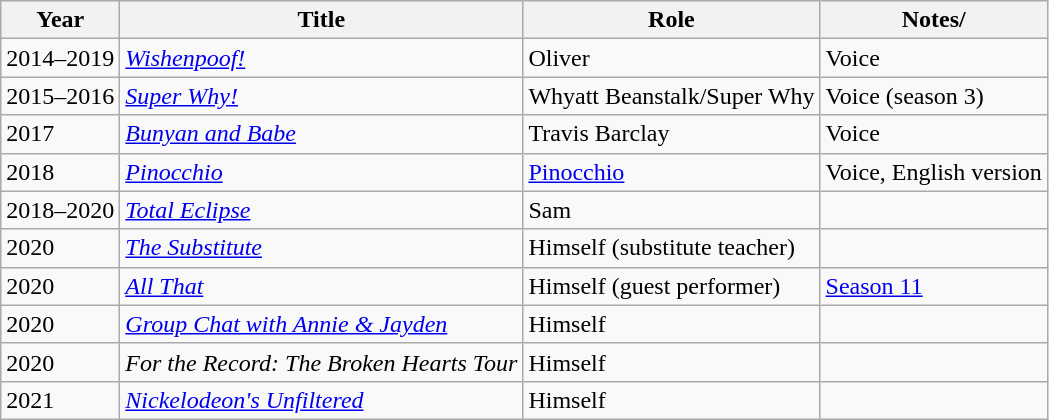<table class="wikitable plainrowheaders sortable">
<tr>
<th scope="col">Year</th>
<th scope="col">Title</th>
<th scope="col">Role</th>
<th scope="col" class="unsortable">Notes/</th>
</tr>
<tr>
<td>2014–2019</td>
<td><em><a href='#'>Wishenpoof!</a></em></td>
<td>Oliver</td>
<td>Voice</td>
</tr>
<tr>
<td>2015–2016</td>
<td><em><a href='#'>Super Why!</a></em></td>
<td>Whyatt Beanstalk/Super Why</td>
<td>Voice (season 3)</td>
</tr>
<tr>
<td>2017</td>
<td><em><a href='#'>Bunyan and Babe</a></em></td>
<td>Travis Barclay</td>
<td>Voice</td>
</tr>
<tr>
<td>2018</td>
<td><em><a href='#'>Pinocchio</a></em></td>
<td><a href='#'>Pinocchio</a></td>
<td>Voice, English version</td>
</tr>
<tr>
<td>2018–2020</td>
<td><em><a href='#'>Total Eclipse</a></em></td>
<td>Sam</td>
<td></td>
</tr>
<tr>
<td>2020</td>
<td><em><a href='#'>The Substitute</a></em></td>
<td>Himself (substitute teacher)</td>
<td></td>
</tr>
<tr>
<td>2020</td>
<td><em><a href='#'>All That</a></em></td>
<td>Himself (guest performer)</td>
<td><a href='#'>Season 11</a></td>
</tr>
<tr>
<td>2020</td>
<td><em><a href='#'>Group Chat with Annie & Jayden</a></em></td>
<td>Himself</td>
<td></td>
</tr>
<tr>
<td>2020</td>
<td><em>For the Record: The Broken Hearts Tour</em></td>
<td>Himself</td>
<td></td>
</tr>
<tr>
<td>2021</td>
<td><em><a href='#'>Nickelodeon's Unfiltered</a></em></td>
<td>Himself</td>
<td></td>
</tr>
</table>
